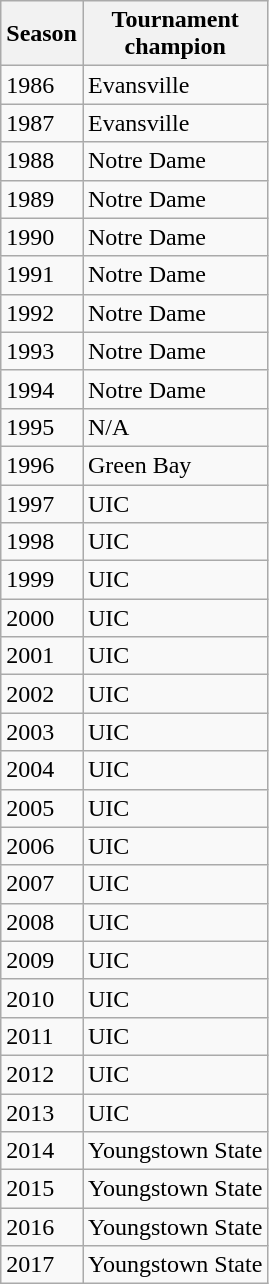<table class="wikitable sortable">
<tr>
<th>Season</th>
<th>Tournament<br>champion</th>
</tr>
<tr>
<td>1986</td>
<td>Evansville</td>
</tr>
<tr>
<td>1987</td>
<td>Evansville</td>
</tr>
<tr>
<td>1988</td>
<td>Notre Dame</td>
</tr>
<tr>
<td>1989</td>
<td>Notre Dame</td>
</tr>
<tr>
<td>1990</td>
<td>Notre Dame</td>
</tr>
<tr>
<td>1991</td>
<td>Notre Dame</td>
</tr>
<tr>
<td>1992</td>
<td>Notre Dame</td>
</tr>
<tr>
<td>1993</td>
<td>Notre Dame</td>
</tr>
<tr>
<td>1994</td>
<td>Notre Dame</td>
</tr>
<tr>
<td>1995</td>
<td>N/A</td>
</tr>
<tr>
<td>1996</td>
<td>Green Bay</td>
</tr>
<tr>
<td>1997</td>
<td>UIC</td>
</tr>
<tr>
<td>1998</td>
<td>UIC</td>
</tr>
<tr>
<td>1999</td>
<td>UIC</td>
</tr>
<tr>
<td>2000</td>
<td>UIC</td>
</tr>
<tr>
<td>2001</td>
<td>UIC</td>
</tr>
<tr>
<td>2002</td>
<td>UIC</td>
</tr>
<tr>
<td>2003</td>
<td>UIC</td>
</tr>
<tr>
<td>2004</td>
<td>UIC</td>
</tr>
<tr>
<td>2005</td>
<td>UIC</td>
</tr>
<tr>
<td>2006</td>
<td>UIC</td>
</tr>
<tr>
<td>2007</td>
<td>UIC</td>
</tr>
<tr>
<td>2008</td>
<td>UIC</td>
</tr>
<tr>
<td>2009</td>
<td>UIC</td>
</tr>
<tr>
<td>2010</td>
<td>UIC</td>
</tr>
<tr>
<td>2011</td>
<td>UIC</td>
</tr>
<tr>
<td>2012</td>
<td>UIC</td>
</tr>
<tr>
<td>2013</td>
<td>UIC</td>
</tr>
<tr>
<td>2014</td>
<td>Youngstown State</td>
</tr>
<tr>
<td>2015</td>
<td>Youngstown State</td>
</tr>
<tr>
<td>2016</td>
<td>Youngstown State</td>
</tr>
<tr>
<td>2017</td>
<td>Youngstown State</td>
</tr>
</table>
